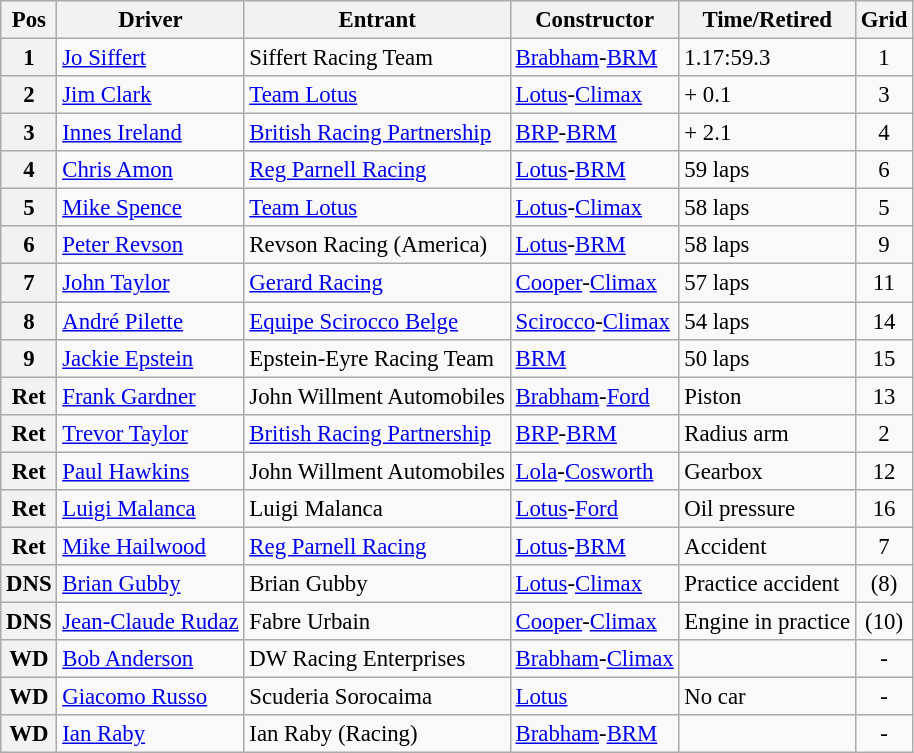<table class="wikitable" style="font-size: 95%;">
<tr>
<th>Pos</th>
<th>Driver</th>
<th>Entrant</th>
<th>Constructor</th>
<th>Time/Retired</th>
<th>Grid</th>
</tr>
<tr>
<th>1</th>
<td> <a href='#'>Jo Siffert</a></td>
<td>Siffert Racing Team</td>
<td><a href='#'>Brabham</a>-<a href='#'>BRM</a></td>
<td>1.17:59.3</td>
<td style="text-align:center">1</td>
</tr>
<tr>
<th>2</th>
<td> <a href='#'>Jim Clark</a></td>
<td><a href='#'>Team Lotus</a></td>
<td><a href='#'>Lotus</a>-<a href='#'>Climax</a></td>
<td>+ 0.1</td>
<td style="text-align:center">3</td>
</tr>
<tr>
<th>3</th>
<td> <a href='#'>Innes Ireland</a></td>
<td><a href='#'>British Racing Partnership</a></td>
<td><a href='#'>BRP</a>-<a href='#'>BRM</a></td>
<td>+ 2.1</td>
<td style="text-align:center">4</td>
</tr>
<tr>
<th>4</th>
<td> <a href='#'>Chris Amon</a></td>
<td><a href='#'>Reg Parnell Racing</a></td>
<td><a href='#'>Lotus</a>-<a href='#'>BRM</a></td>
<td>59 laps</td>
<td style="text-align:center">6</td>
</tr>
<tr>
<th>5</th>
<td> <a href='#'>Mike Spence</a></td>
<td><a href='#'>Team Lotus</a></td>
<td><a href='#'>Lotus</a>-<a href='#'>Climax</a></td>
<td>58 laps</td>
<td style="text-align:center">5</td>
</tr>
<tr>
<th>6</th>
<td> <a href='#'>Peter Revson</a></td>
<td>Revson Racing (America)</td>
<td><a href='#'>Lotus</a>-<a href='#'>BRM</a></td>
<td>58 laps</td>
<td style="text-align:center">9</td>
</tr>
<tr>
<th>7</th>
<td> <a href='#'>John Taylor</a></td>
<td><a href='#'>Gerard Racing</a></td>
<td><a href='#'>Cooper</a>-<a href='#'>Climax</a></td>
<td>57 laps</td>
<td style="text-align:center">11</td>
</tr>
<tr>
<th>8</th>
<td> <a href='#'>André Pilette</a></td>
<td><a href='#'>Equipe Scirocco Belge</a></td>
<td><a href='#'>Scirocco</a>-<a href='#'>Climax</a></td>
<td>54 laps</td>
<td style="text-align:center">14</td>
</tr>
<tr>
<th>9</th>
<td> <a href='#'>Jackie Epstein</a></td>
<td>Epstein-Eyre Racing Team</td>
<td><a href='#'>BRM</a></td>
<td>50 laps</td>
<td style="text-align:center">15</td>
</tr>
<tr>
<th>Ret</th>
<td> <a href='#'>Frank Gardner</a></td>
<td>John Willment Automobiles</td>
<td><a href='#'>Brabham</a>-<a href='#'>Ford</a></td>
<td>Piston</td>
<td style="text-align:center">13</td>
</tr>
<tr>
<th>Ret</th>
<td> <a href='#'>Trevor Taylor</a></td>
<td><a href='#'>British Racing Partnership</a></td>
<td><a href='#'>BRP</a>-<a href='#'>BRM</a></td>
<td>Radius arm</td>
<td style="text-align:center">2</td>
</tr>
<tr>
<th>Ret</th>
<td> <a href='#'>Paul Hawkins</a></td>
<td>John Willment Automobiles</td>
<td><a href='#'>Lola</a>-<a href='#'>Cosworth</a></td>
<td>Gearbox</td>
<td style="text-align:center">12</td>
</tr>
<tr>
<th>Ret</th>
<td> <a href='#'>Luigi Malanca</a></td>
<td>Luigi Malanca</td>
<td><a href='#'>Lotus</a>-<a href='#'>Ford</a></td>
<td>Oil pressure</td>
<td style="text-align:center">16</td>
</tr>
<tr>
<th>Ret</th>
<td> <a href='#'>Mike Hailwood</a></td>
<td><a href='#'>Reg Parnell Racing</a></td>
<td><a href='#'>Lotus</a>-<a href='#'>BRM</a></td>
<td>Accident</td>
<td style="text-align:center">7</td>
</tr>
<tr>
<th>DNS</th>
<td> <a href='#'>Brian Gubby</a></td>
<td>Brian Gubby</td>
<td><a href='#'>Lotus</a>-<a href='#'>Climax</a></td>
<td>Practice accident</td>
<td style="text-align:center">(8)</td>
</tr>
<tr>
<th>DNS</th>
<td> <a href='#'>Jean-Claude Rudaz</a></td>
<td>Fabre Urbain</td>
<td><a href='#'>Cooper</a>-<a href='#'>Climax</a></td>
<td>Engine in practice</td>
<td style="text-align:center">(10)</td>
</tr>
<tr>
<th>WD</th>
<td> <a href='#'>Bob Anderson</a></td>
<td>DW Racing Enterprises</td>
<td><a href='#'>Brabham</a>-<a href='#'>Climax</a></td>
<td></td>
<td style="text-align:center">-</td>
</tr>
<tr>
<th>WD</th>
<td> <a href='#'>Giacomo Russo</a></td>
<td>Scuderia Sorocaima</td>
<td><a href='#'>Lotus</a></td>
<td>No car</td>
<td style="text-align:center">-</td>
</tr>
<tr>
<th>WD</th>
<td> <a href='#'>Ian Raby</a></td>
<td>Ian Raby (Racing)</td>
<td><a href='#'>Brabham</a>-<a href='#'>BRM</a></td>
<td></td>
<td style="text-align:center">-</td>
</tr>
</table>
